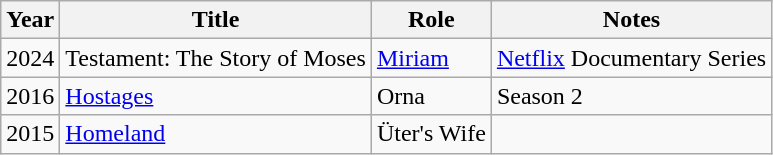<table class="wikitable sortable">
<tr>
<th>Year</th>
<th>Title</th>
<th>Role</th>
<th class="unsortable">Notes</th>
</tr>
<tr>
<td>2024</td>
<td>Testament: The Story of Moses</td>
<td><a href='#'>Miriam</a></td>
<td><a href='#'>Netflix</a> Documentary Series</td>
</tr>
<tr>
<td>2016</td>
<td><a href='#'>Hostages</a></td>
<td>Orna</td>
<td>Season 2</td>
</tr>
<tr>
<td>2015</td>
<td><a href='#'>Homeland</a></td>
<td>Üter's Wife</td>
<td></td>
</tr>
</table>
